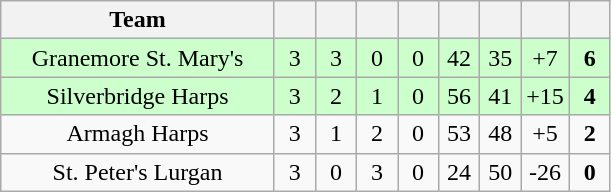<table class="wikitable" style="text-align:center">
<tr>
<th style="width:175px;">Team</th>
<th width="20"></th>
<th width="20"></th>
<th width="20"></th>
<th width="20"></th>
<th width="20"></th>
<th width="20"></th>
<th width="20"></th>
<th width="20"></th>
</tr>
<tr style="background:#cfc;">
<td>Granemore St. Mary's</td>
<td>3</td>
<td>3</td>
<td>0</td>
<td>0</td>
<td>42</td>
<td>35</td>
<td>+7</td>
<td><strong>6</strong></td>
</tr>
<tr style="background:#cfc;">
<td>Silverbridge Harps</td>
<td>3</td>
<td>2</td>
<td>1</td>
<td>0</td>
<td>56</td>
<td>41</td>
<td>+15</td>
<td><strong>4</strong></td>
</tr>
<tr>
<td>Armagh Harps</td>
<td>3</td>
<td>1</td>
<td>2</td>
<td>0</td>
<td>53</td>
<td>48</td>
<td>+5</td>
<td><strong>2</strong></td>
</tr>
<tr>
<td>St. Peter's Lurgan</td>
<td>3</td>
<td>0</td>
<td>3</td>
<td>0</td>
<td>24</td>
<td>50</td>
<td>-26</td>
<td><strong>0</strong></td>
</tr>
</table>
